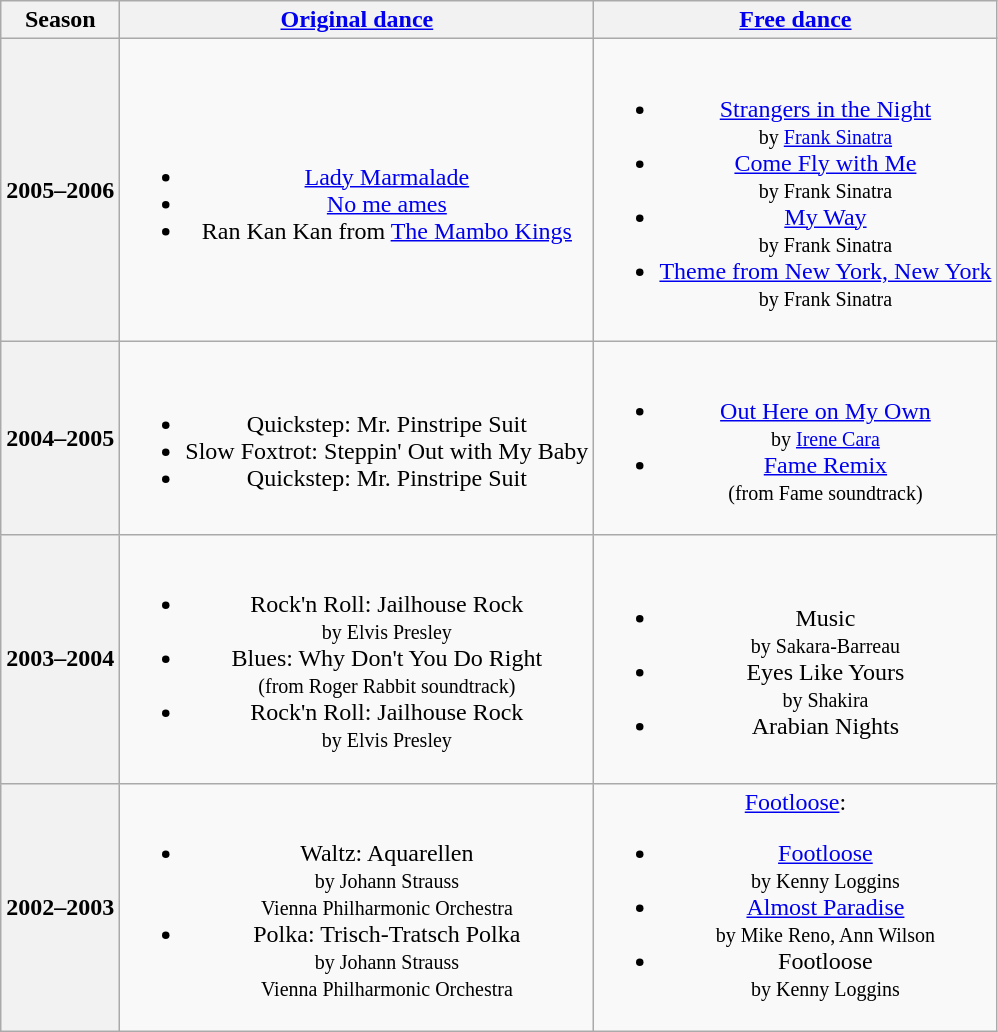<table class="wikitable" style="text-align:center">
<tr>
<th>Season</th>
<th><a href='#'>Original dance</a></th>
<th><a href='#'>Free dance</a></th>
</tr>
<tr>
<th>2005–2006 <br> </th>
<td><br><ul><li><a href='#'>Lady Marmalade</a></li><li><a href='#'>No me ames</a></li><li>Ran Kan Kan from <a href='#'>The Mambo Kings</a></li></ul></td>
<td><br><ul><li><a href='#'>Strangers in the Night</a> <br><small> by <a href='#'>Frank Sinatra</a> </small></li><li><a href='#'>Come Fly with Me</a> <br><small> by Frank Sinatra </small></li><li><a href='#'>My Way</a> <br><small> by Frank Sinatra </small></li><li><a href='#'>Theme from New York, New York</a> <br><small> by Frank Sinatra </small></li></ul></td>
</tr>
<tr>
<th>2004–2005 <br> </th>
<td><br><ul><li>Quickstep: Mr. Pinstripe Suit</li><li>Slow Foxtrot: Steppin' Out with My Baby</li><li>Quickstep: Mr. Pinstripe Suit</li></ul></td>
<td><br><ul><li><a href='#'>Out Here on My Own</a> <br><small> by <a href='#'>Irene Cara</a> </small></li><li><a href='#'>Fame Remix</a> <br><small> (from Fame soundtrack) </small></li></ul></td>
</tr>
<tr>
<th>2003–2004 <br> </th>
<td><br><ul><li>Rock'n Roll: Jailhouse Rock <br><small> by Elvis Presley </small></li><li>Blues: Why Don't You Do Right <br><small> (from Roger Rabbit soundtrack) </small></li><li>Rock'n Roll: Jailhouse Rock <br><small> by Elvis Presley </small></li></ul></td>
<td><br><ul><li>Music <br><small> by Sakara-Barreau </small></li><li>Eyes Like Yours <br><small> by Shakira </small></li><li>Arabian Nights</li></ul></td>
</tr>
<tr>
<th>2002–2003 <br> </th>
<td><br><ul><li>Waltz: Aquarellen <br><small> by Johann Strauss <br> Vienna Philharmonic Orchestra </small></li><li>Polka: Trisch-Tratsch Polka <br><small> by Johann Strauss <br> Vienna Philharmonic Orchestra </small></li></ul></td>
<td><a href='#'>Footloose</a>:<br><ul><li><a href='#'>Footloose</a> <br><small> by Kenny Loggins </small></li><li><a href='#'>Almost Paradise</a> <br><small> by Mike Reno, Ann Wilson </small></li><li>Footloose <br><small> by Kenny Loggins </small></li></ul></td>
</tr>
</table>
